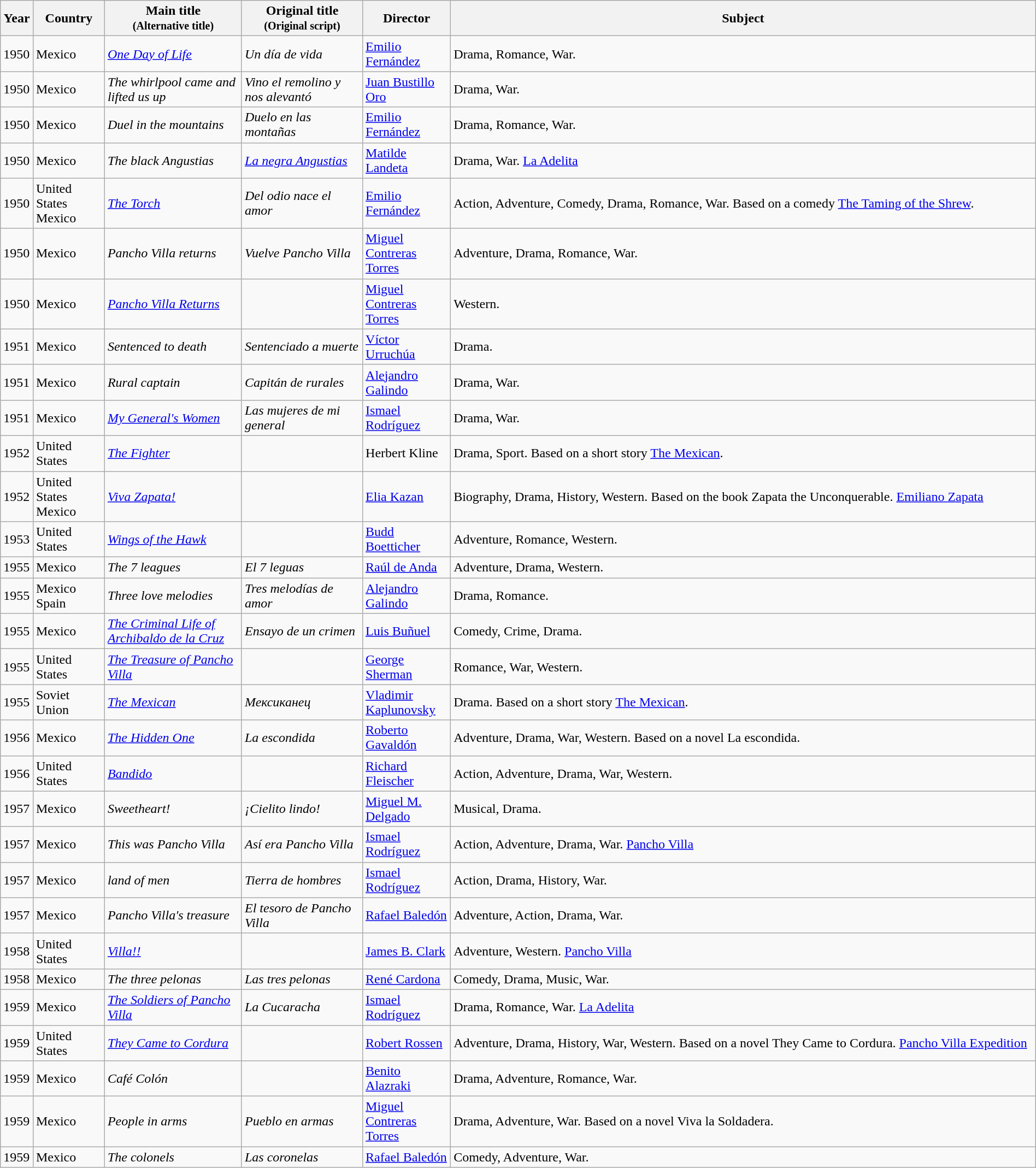<table class="wikitable sortable" style="width:100%;">
<tr>
<th>Year</th>
<th width= 80>Country</th>
<th class="unsortable" style="width:160px;">Main title<br><small>(Alternative title)</small></th>
<th class="unsortable" style="width:140px;">Original title<br><small>(Original script)</small></th>
<th width=100>Director</th>
<th class="unsortable">Subject</th>
</tr>
<tr>
<td>1950</td>
<td>Mexico</td>
<td><em><a href='#'>One Day of Life</a></em></td>
<td><em>Un día de vida</em></td>
<td><a href='#'>Emilio Fernández</a></td>
<td>Drama, Romance, War.</td>
</tr>
<tr>
<td>1950</td>
<td>Mexico</td>
<td><em>The whirlpool came and lifted us up</em></td>
<td><em>Vino el remolino y nos alevantó</em></td>
<td><a href='#'>Juan Bustillo Oro</a></td>
<td>Drama, War.</td>
</tr>
<tr>
<td>1950</td>
<td>Mexico</td>
<td><em>Duel in the mountains</em></td>
<td><em>Duelo en las montañas</em></td>
<td><a href='#'>Emilio Fernández</a></td>
<td>Drama, Romance, War.</td>
</tr>
<tr>
<td>1950</td>
<td>Mexico</td>
<td><em>The black Angustias</em></td>
<td><em><a href='#'>La negra Angustias</a></em></td>
<td><a href='#'>Matilde Landeta</a></td>
<td>Drama, War. <a href='#'>La Adelita</a></td>
</tr>
<tr>
<td>1950</td>
<td>United States<br>Mexico</td>
<td><em><a href='#'>The Torch</a></em></td>
<td><em>Del odio nace el amor</em></td>
<td><a href='#'>Emilio Fernández</a></td>
<td>Action, Adventure, Comedy, Drama, Romance, War. Based on a comedy <a href='#'>The Taming of the Shrew</a>.</td>
</tr>
<tr>
<td>1950</td>
<td>Mexico</td>
<td><em>Pancho Villa returns</em></td>
<td><em>Vuelve Pancho Villa</em></td>
<td><a href='#'>Miguel Contreras Torres</a></td>
<td>Adventure, Drama, Romance, War.</td>
</tr>
<tr>
<td>1950</td>
<td>Mexico</td>
<td><em><a href='#'>Pancho Villa Returns</a></em></td>
<td></td>
<td><a href='#'>Miguel Contreras Torres</a></td>
<td>Western.</td>
</tr>
<tr>
<td>1951</td>
<td>Mexico</td>
<td><em>Sentenced to death</em></td>
<td><em>Sentenciado a muerte</em></td>
<td><a href='#'>Víctor Urruchúa</a></td>
<td>Drama.</td>
</tr>
<tr>
<td>1951</td>
<td>Mexico</td>
<td><em>Rural captain</em></td>
<td><em>Capitán de rurales</em></td>
<td><a href='#'>Alejandro Galindo</a></td>
<td>Drama, War.</td>
</tr>
<tr>
<td>1951</td>
<td>Mexico</td>
<td><em><a href='#'>My General's Women</a></em></td>
<td><em>Las mujeres de mi general</em></td>
<td><a href='#'>Ismael Rodríguez</a></td>
<td>Drama, War.</td>
</tr>
<tr>
<td>1952</td>
<td>United States</td>
<td><em><a href='#'>The Fighter</a></em></td>
<td></td>
<td>Herbert Kline</td>
<td>Drama, Sport. Based on a short story <a href='#'>The Mexican</a>.</td>
</tr>
<tr>
<td>1952</td>
<td>United States<br>Mexico</td>
<td><em><a href='#'>Viva Zapata!</a></em></td>
<td></td>
<td><a href='#'>Elia Kazan</a></td>
<td>Biography, Drama, History, Western. Based on the book Zapata the Unconquerable. <a href='#'>Emiliano Zapata</a></td>
</tr>
<tr>
<td>1953</td>
<td>United States</td>
<td><em><a href='#'>Wings of the Hawk</a></em></td>
<td></td>
<td><a href='#'>Budd Boetticher</a></td>
<td>Adventure, Romance, Western.</td>
</tr>
<tr>
<td>1955</td>
<td>Mexico</td>
<td><em>The 7 leagues</em></td>
<td><em>El 7 leguas</em></td>
<td><a href='#'>Raúl de Anda</a></td>
<td>Adventure, Drama, Western.</td>
</tr>
<tr>
<td>1955</td>
<td>Mexico<br>Spain</td>
<td><em>Three love melodies</em></td>
<td><em>Tres melodías de amor</em></td>
<td><a href='#'>Alejandro Galindo</a></td>
<td>Drama, Romance.</td>
</tr>
<tr>
<td>1955</td>
<td>Mexico</td>
<td><em><a href='#'>The Criminal Life of Archibaldo de la Cruz</a></em></td>
<td><em>Ensayo de un crimen</em></td>
<td><a href='#'>Luis Buñuel</a></td>
<td>Comedy, Crime, Drama.</td>
</tr>
<tr>
<td>1955</td>
<td>United States</td>
<td><em><a href='#'>The Treasure of Pancho Villa</a></em></td>
<td></td>
<td><a href='#'>George Sherman</a></td>
<td>Romance, War, Western.</td>
</tr>
<tr>
<td>1955</td>
<td>Soviet Union</td>
<td><em><a href='#'>The Mexican</a></em></td>
<td><em>Мексиканец</em></td>
<td><a href='#'>Vladimir Kaplunovsky</a></td>
<td>Drama. Based on a short story <a href='#'>The Mexican</a>.</td>
</tr>
<tr>
<td>1956</td>
<td>Mexico</td>
<td><em><a href='#'>The Hidden One</a></em></td>
<td><em>La escondida</em></td>
<td><a href='#'>Roberto Gavaldón</a></td>
<td>Adventure, Drama, War, Western. Based on a novel La escondida.</td>
</tr>
<tr>
<td>1956</td>
<td>United States</td>
<td><em><a href='#'>Bandido</a></em></td>
<td></td>
<td><a href='#'>Richard Fleischer</a></td>
<td>Action, Adventure, Drama, War, Western.</td>
</tr>
<tr>
<td>1957</td>
<td>Mexico</td>
<td><em>Sweetheart!</em></td>
<td><em>¡Cielito lindo!</em></td>
<td><a href='#'>Miguel M. Delgado</a></td>
<td>Musical, Drama.</td>
</tr>
<tr>
<td>1957</td>
<td>Mexico</td>
<td><em>This was Pancho Villa</em></td>
<td><em>Así era Pancho Villa</em></td>
<td><a href='#'>Ismael Rodríguez</a></td>
<td>Action, Adventure, Drama, War. <a href='#'>Pancho Villa</a></td>
</tr>
<tr>
<td>1957</td>
<td>Mexico</td>
<td><em>land of men</em></td>
<td><em>Tierra de hombres</em></td>
<td><a href='#'>Ismael Rodríguez</a></td>
<td>Action, Drama, History, War.</td>
</tr>
<tr>
<td>1957</td>
<td>Mexico</td>
<td><em>Pancho Villa's treasure</em></td>
<td><em>El tesoro de Pancho Villa</em></td>
<td><a href='#'>Rafael Baledón</a></td>
<td>Adventure, Action, Drama, War.</td>
</tr>
<tr>
<td>1958</td>
<td>United States</td>
<td><em><a href='#'>Villa!!</a></em></td>
<td></td>
<td><a href='#'>James B. Clark</a></td>
<td>Adventure, Western. <a href='#'>Pancho Villa</a></td>
</tr>
<tr>
<td>1958</td>
<td>Mexico</td>
<td><em>The three pelonas</em></td>
<td><em>Las tres pelonas</em></td>
<td><a href='#'>René Cardona</a></td>
<td>Comedy, Drama, Music, War.</td>
</tr>
<tr>
<td>1959</td>
<td>Mexico</td>
<td><em><a href='#'>The Soldiers of Pancho Villa</a></em></td>
<td><em>La Cucaracha</em></td>
<td><a href='#'>Ismael Rodríguez</a></td>
<td>Drama, Romance, War. <a href='#'>La Adelita</a></td>
</tr>
<tr>
<td>1959</td>
<td>United States</td>
<td><em><a href='#'>They Came to Cordura</a></em></td>
<td></td>
<td><a href='#'>Robert Rossen</a></td>
<td>Adventure, Drama, History, War, Western. Based on a novel They Came to Cordura. <a href='#'>Pancho Villa Expedition</a></td>
</tr>
<tr>
<td>1959</td>
<td>Mexico</td>
<td><em>Café Colón</em></td>
<td></td>
<td><a href='#'>Benito Alazraki</a></td>
<td>Drama, Adventure, Romance, War.</td>
</tr>
<tr>
<td>1959</td>
<td>Mexico</td>
<td><em>People in arms</em></td>
<td><em>Pueblo en armas</em></td>
<td><a href='#'>Miguel Contreras Torres</a></td>
<td>Drama, Adventure, War. Based on a novel Viva la Soldadera.</td>
</tr>
<tr>
<td>1959</td>
<td>Mexico</td>
<td><em>The colonels</em></td>
<td><em>Las coronelas</em></td>
<td><a href='#'>Rafael Baledón</a></td>
<td>Comedy, Adventure, War.</td>
</tr>
</table>
